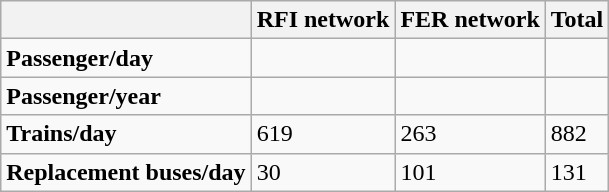<table class="wikitable">
<tr>
<th></th>
<th>RFI network</th>
<th>FER network</th>
<th>Total</th>
</tr>
<tr>
<td><strong>Passenger/day</strong></td>
<td></td>
<td></td>
<td></td>
</tr>
<tr>
<td><strong>Passenger/year</strong></td>
<td></td>
<td></td>
<td></td>
</tr>
<tr>
<td><strong>Trains/day</strong></td>
<td>619</td>
<td>263</td>
<td>882</td>
</tr>
<tr>
<td><strong>Replacement buses/day</strong></td>
<td>30</td>
<td>101</td>
<td>131</td>
</tr>
</table>
